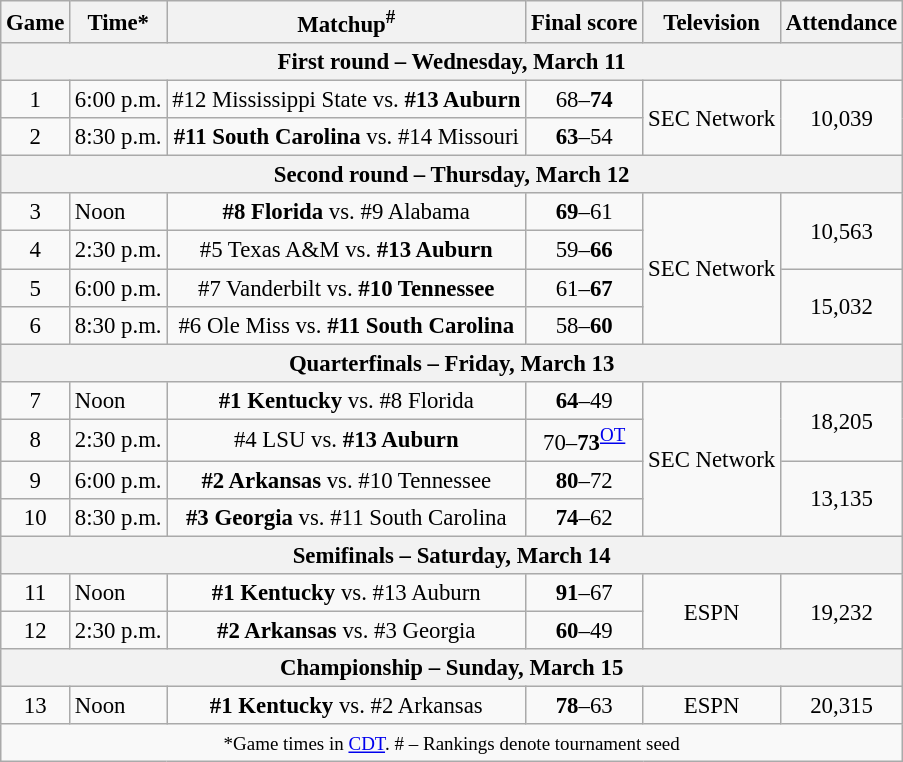<table class="wikitable" style="font-size:95%; text-align:center;">
<tr>
<th>Game</th>
<th>Time*</th>
<th>Matchup<sup>#</sup></th>
<th>Final score</th>
<th>Television</th>
<th>Attendance</th>
</tr>
<tr>
<th colspan=6>First round – Wednesday, March 11</th>
</tr>
<tr>
<td>1</td>
<td style="text-align:left;">6:00 p.m.</td>
<td>#12 Mississippi State vs. <strong>#13 Auburn</strong></td>
<td>68–<strong>74</strong></td>
<td rowspan=2>SEC Network</td>
<td rowspan=2>10,039</td>
</tr>
<tr>
<td>2</td>
<td style="text-align:left;">8:30 p.m.</td>
<td><strong>#11 South Carolina</strong> vs. #14 Missouri</td>
<td><strong>63</strong>–54</td>
</tr>
<tr>
<th colspan=6>Second round – Thursday, March 12</th>
</tr>
<tr>
<td>3</td>
<td style="text-align:left;">Noon</td>
<td><strong>#8 Florida</strong> vs. #9 Alabama</td>
<td><strong>69</strong>–61</td>
<td rowspan=4>SEC Network</td>
<td rowspan=2>10,563</td>
</tr>
<tr>
<td>4</td>
<td style="text-align:left;">2:30 p.m.</td>
<td>#5 Texas A&M vs. <strong>#13 Auburn</strong></td>
<td>59–<strong>66</strong></td>
</tr>
<tr>
<td>5</td>
<td style="text-align:left;">6:00 p.m.</td>
<td>#7 Vanderbilt vs. <strong>#10 Tennessee</strong></td>
<td>61–<strong>67</strong></td>
<td rowspan=2>15,032</td>
</tr>
<tr>
<td>6</td>
<td style="text-align:left;">8:30 p.m.</td>
<td>#6 Ole Miss vs. <strong>#11 South Carolina</strong></td>
<td>58–<strong>60</strong></td>
</tr>
<tr>
<th colspan=6>Quarterfinals – Friday, March 13</th>
</tr>
<tr>
<td>7</td>
<td style="text-align:left;">Noon</td>
<td><strong>#1 Kentucky</strong> vs. #8 Florida</td>
<td><strong>64</strong>–49</td>
<td rowspan=4>SEC Network</td>
<td rowspan=2>18,205</td>
</tr>
<tr>
<td>8</td>
<td style="text-align:left;">2:30 p.m.</td>
<td>#4 LSU vs. <strong>#13 Auburn</strong></td>
<td>70–<strong>73</strong><sup><a href='#'>OT</a></sup></td>
</tr>
<tr>
<td>9</td>
<td style="text-align:left;">6:00 p.m.</td>
<td><strong>#2 Arkansas</strong> vs. #10 Tennessee</td>
<td><strong>80</strong>–72</td>
<td rowspan=2>13,135</td>
</tr>
<tr>
<td>10</td>
<td style="text-align:left;">8:30 p.m.</td>
<td><strong>#3 Georgia</strong> vs. #11 South Carolina</td>
<td><strong>74</strong>–62</td>
</tr>
<tr>
<th colspan=6>Semifinals – Saturday, March 14</th>
</tr>
<tr>
<td>11</td>
<td style="text-align:left;">Noon</td>
<td><strong>#1 Kentucky</strong> vs. #13 Auburn</td>
<td><strong>91</strong>–67</td>
<td rowspan=2>ESPN</td>
<td rowspan=2>19,232</td>
</tr>
<tr>
<td>12</td>
<td style="text-align:left;">2:30 p.m.</td>
<td><strong>#2 Arkansas</strong> vs. #3 Georgia</td>
<td><strong>60</strong>–49</td>
</tr>
<tr>
<th colspan=6>Championship – Sunday, March 15</th>
</tr>
<tr>
<td>13</td>
<td style="text-align:left;">Noon</td>
<td><strong>#1 Kentucky</strong> vs. #2 Arkansas</td>
<td><strong>78</strong>–63</td>
<td>ESPN</td>
<td>20,315</td>
</tr>
<tr>
<td colspan=6><small>*Game times in <a href='#'>CDT</a>. # – Rankings denote tournament seed</small></td>
</tr>
</table>
